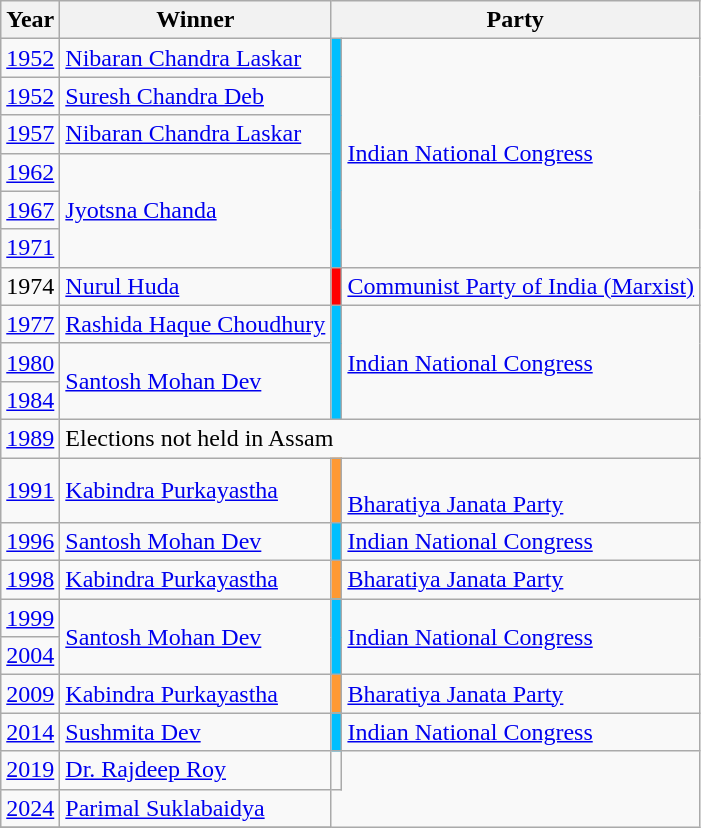<table class="wikitable sortable">
<tr>
<th>Year</th>
<th>Winner</th>
<th colspan=2>Party</th>
</tr>
<tr>
<td><a href='#'>1952</a></td>
<td><a href='#'>Nibaran Chandra Laskar</a></td>
<td rowspan="6" style="background-color:#00BFFF"></td>
<td rowspan=6><a href='#'>Indian National Congress</a></td>
</tr>
<tr>
<td><a href='#'>1952</a></td>
<td><a href='#'>Suresh Chandra Deb</a></td>
</tr>
<tr>
<td><a href='#'>1957</a></td>
<td><a href='#'>Nibaran Chandra Laskar</a></td>
</tr>
<tr>
<td><a href='#'>1962</a></td>
<td rowspan="3"><a href='#'>Jyotsna Chanda</a></td>
</tr>
<tr>
<td><a href='#'>1967</a></td>
</tr>
<tr>
<td><a href='#'>1971</a></td>
</tr>
<tr>
<td>1974</td>
<td><a href='#'>Nurul Huda</a></td>
<td bgcolor="red"></td>
<td><a href='#'>Communist Party of India (Marxist)</a></td>
</tr>
<tr>
<td><a href='#'>1977</a></td>
<td><a href='#'>Rashida Haque Choudhury</a></td>
<td rowspan="3" style="background-color:#00BFFF"></td>
<td rowspan=3><a href='#'>Indian National Congress</a></td>
</tr>
<tr>
<td><a href='#'>1980</a></td>
<td rowspan="2"><a href='#'>Santosh Mohan Dev</a></td>
</tr>
<tr>
<td><a href='#'>1984</a></td>
</tr>
<tr>
<td><a href='#'>1989</a></td>
<td colspan=3>Elections not held in Assam</td>
</tr>
<tr>
<td><a href='#'>1991</a></td>
<td><a href='#'>Kabindra Purkayastha</a></td>
<td bgcolor=#FF9933></td>
<td><br><a href='#'>Bharatiya Janata Party</a></td>
</tr>
<tr>
<td><a href='#'>1996</a></td>
<td><a href='#'>Santosh Mohan Dev</a></td>
<td bgcolor=#00BFFF></td>
<td><a href='#'>Indian National Congress</a></td>
</tr>
<tr>
<td><a href='#'>1998</a></td>
<td><a href='#'>Kabindra Purkayastha</a></td>
<td bgcolor=#FF9933></td>
<td><a href='#'>Bharatiya Janata Party</a></td>
</tr>
<tr>
<td><a href='#'>1999</a></td>
<td rowspan="2"><a href='#'>Santosh Mohan Dev</a></td>
<td rowspan="2" style="background-color:#00BFFF"></td>
<td rowspan="2"><a href='#'>Indian National Congress</a></td>
</tr>
<tr>
<td><a href='#'>2004</a></td>
</tr>
<tr>
<td><a href='#'>2009</a></td>
<td><a href='#'>Kabindra Purkayastha</a></td>
<td bgcolor=#FF9933></td>
<td><a href='#'>Bharatiya Janata Party</a></td>
</tr>
<tr>
<td><a href='#'>2014</a></td>
<td><a href='#'>Sushmita Dev</a></td>
<td bgcolor=#00BFFF></td>
<td><a href='#'>Indian National Congress</a></td>
</tr>
<tr>
<td><a href='#'>2019</a></td>
<td><a href='#'>Dr. Rajdeep Roy</a></td>
<td></td>
</tr>
<tr>
<td><a href='#'>2024</a></td>
<td><a href='#'>Parimal Suklabaidya</a></td>
</tr>
<tr>
</tr>
</table>
